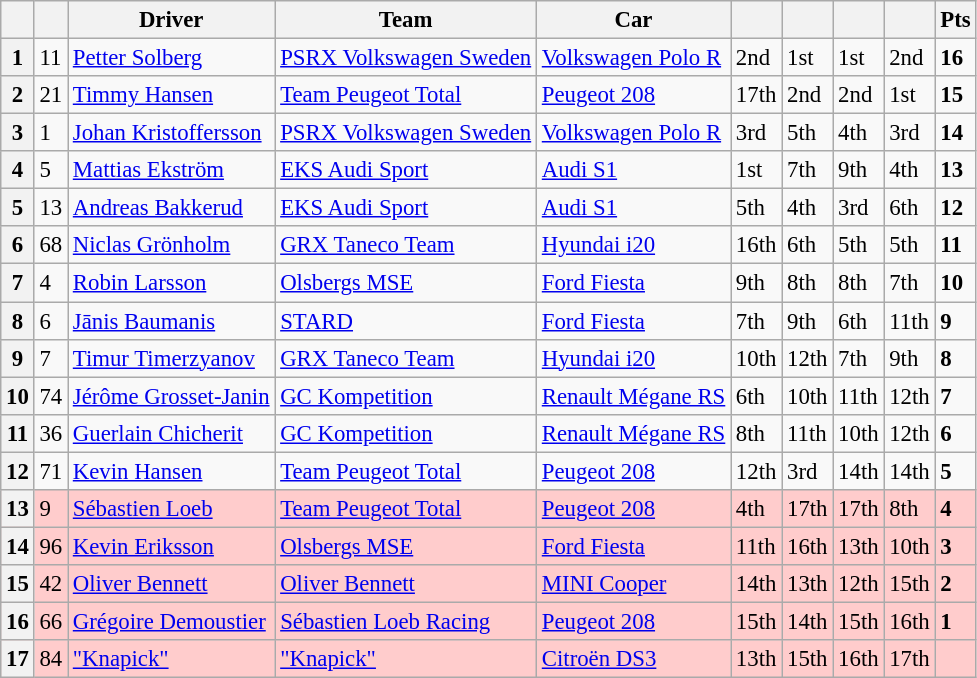<table class=wikitable style="font-size:95%">
<tr>
<th></th>
<th></th>
<th>Driver</th>
<th>Team</th>
<th>Car</th>
<th></th>
<th></th>
<th></th>
<th></th>
<th>Pts</th>
</tr>
<tr>
<th>1</th>
<td>11</td>
<td> <a href='#'>Petter Solberg</a></td>
<td><a href='#'>PSRX Volkswagen Sweden</a></td>
<td><a href='#'>Volkswagen Polo R</a></td>
<td>2nd</td>
<td>1st</td>
<td>1st</td>
<td>2nd</td>
<td><strong>16</strong></td>
</tr>
<tr>
<th>2</th>
<td>21</td>
<td> <a href='#'>Timmy Hansen</a></td>
<td><a href='#'>Team Peugeot Total</a></td>
<td><a href='#'>Peugeot 208</a></td>
<td>17th</td>
<td>2nd</td>
<td>2nd</td>
<td>1st</td>
<td><strong>15</strong></td>
</tr>
<tr>
<th>3</th>
<td>1</td>
<td> <a href='#'>Johan Kristoffersson</a></td>
<td><a href='#'>PSRX Volkswagen Sweden</a></td>
<td><a href='#'>Volkswagen Polo R</a></td>
<td>3rd</td>
<td>5th</td>
<td>4th</td>
<td>3rd</td>
<td><strong>14</strong></td>
</tr>
<tr>
<th>4</th>
<td>5</td>
<td> <a href='#'>Mattias Ekström</a></td>
<td><a href='#'>EKS Audi Sport</a></td>
<td><a href='#'>Audi S1</a></td>
<td>1st</td>
<td>7th</td>
<td>9th</td>
<td>4th</td>
<td><strong>13</strong></td>
</tr>
<tr>
<th>5</th>
<td>13</td>
<td> <a href='#'>Andreas Bakkerud</a></td>
<td><a href='#'>EKS Audi Sport</a></td>
<td><a href='#'>Audi S1</a></td>
<td>5th</td>
<td>4th</td>
<td>3rd</td>
<td>6th</td>
<td><strong>12</strong></td>
</tr>
<tr>
<th>6</th>
<td>68</td>
<td> <a href='#'>Niclas Grönholm</a></td>
<td><a href='#'>GRX Taneco Team</a></td>
<td><a href='#'>Hyundai i20</a></td>
<td>16th</td>
<td>6th</td>
<td>5th</td>
<td>5th</td>
<td><strong>11</strong></td>
</tr>
<tr>
<th>7</th>
<td>4</td>
<td> <a href='#'>Robin Larsson</a></td>
<td><a href='#'>Olsbergs MSE</a></td>
<td><a href='#'>Ford Fiesta</a></td>
<td>9th</td>
<td>8th</td>
<td>8th</td>
<td>7th</td>
<td><strong>10</strong></td>
</tr>
<tr>
<th>8</th>
<td>6</td>
<td> <a href='#'>Jānis Baumanis</a></td>
<td><a href='#'>STARD</a></td>
<td><a href='#'>Ford Fiesta</a></td>
<td>7th</td>
<td>9th</td>
<td>6th</td>
<td>11th</td>
<td><strong>9</strong></td>
</tr>
<tr>
<th>9</th>
<td>7</td>
<td> <a href='#'>Timur Timerzyanov</a></td>
<td><a href='#'>GRX Taneco Team</a></td>
<td><a href='#'>Hyundai i20</a></td>
<td>10th</td>
<td>12th</td>
<td>7th</td>
<td>9th</td>
<td><strong>8</strong></td>
</tr>
<tr>
<th>10</th>
<td>74</td>
<td> <a href='#'>Jérôme Grosset-Janin</a></td>
<td><a href='#'>GC Kompetition</a></td>
<td><a href='#'>Renault Mégane RS</a></td>
<td>6th</td>
<td>10th</td>
<td>11th</td>
<td>12th</td>
<td><strong>7</strong></td>
</tr>
<tr>
<th>11</th>
<td>36</td>
<td> <a href='#'>Guerlain Chicherit</a></td>
<td><a href='#'>GC Kompetition</a></td>
<td><a href='#'>Renault Mégane RS</a></td>
<td>8th</td>
<td>11th</td>
<td>10th</td>
<td>12th</td>
<td><strong>6</strong></td>
</tr>
<tr>
<th>12</th>
<td>71</td>
<td> <a href='#'>Kevin Hansen</a></td>
<td><a href='#'>Team Peugeot Total</a></td>
<td><a href='#'>Peugeot 208</a></td>
<td>12th</td>
<td>3rd</td>
<td>14th</td>
<td>14th</td>
<td><strong>5</strong></td>
</tr>
<tr style="background:#ffcccc;">
<th>13</th>
<td>9</td>
<td> <a href='#'>Sébastien Loeb</a></td>
<td><a href='#'>Team Peugeot Total</a></td>
<td><a href='#'>Peugeot 208</a></td>
<td>4th</td>
<td>17th</td>
<td>17th</td>
<td>8th</td>
<td><strong>4</strong></td>
</tr>
<tr style="background:#ffcccc;">
<th>14</th>
<td>96</td>
<td> <a href='#'>Kevin Eriksson</a></td>
<td><a href='#'>Olsbergs MSE</a></td>
<td><a href='#'>Ford Fiesta</a></td>
<td>11th</td>
<td>16th</td>
<td>13th</td>
<td>10th</td>
<td><strong>3</strong></td>
</tr>
<tr style="background:#ffcccc;">
<th>15</th>
<td>42</td>
<td> <a href='#'>Oliver Bennett</a></td>
<td><a href='#'>Oliver Bennett</a></td>
<td><a href='#'>MINI Cooper</a></td>
<td>14th</td>
<td>13th</td>
<td>12th</td>
<td>15th</td>
<td><strong>2</strong></td>
</tr>
<tr style="background:#ffcccc;">
<th>16</th>
<td>66</td>
<td> <a href='#'>Grégoire Demoustier</a></td>
<td><a href='#'>Sébastien Loeb Racing</a></td>
<td><a href='#'>Peugeot 208</a></td>
<td>15th</td>
<td>14th</td>
<td>15th</td>
<td>16th</td>
<td><strong>1</strong></td>
</tr>
<tr style="background:#ffcccc;">
<th>17</th>
<td>84</td>
<td> <a href='#'>"Knapick"</a></td>
<td><a href='#'>"Knapick"</a></td>
<td><a href='#'>Citroën DS3</a></td>
<td>13th</td>
<td>15th</td>
<td>16th</td>
<td>17th</td>
<td></td>
</tr>
</table>
